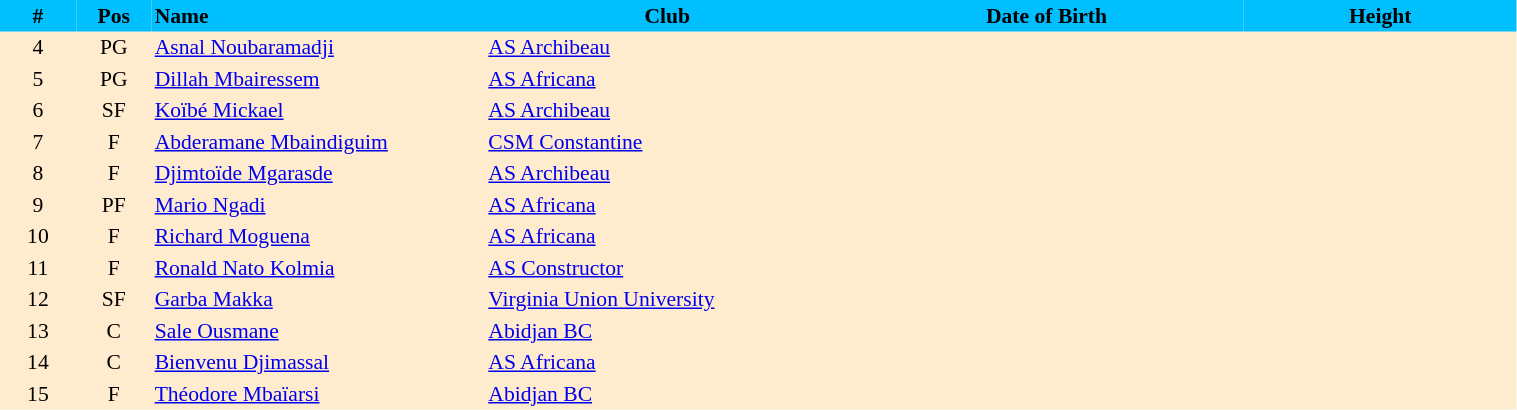<table border=0 cellpadding=2 cellspacing=0  |- bgcolor=#FFECCE style="text-align:center; font-size:90%;" width=80%>
<tr bgcolor=#00BFFF>
<th width=5%>#</th>
<th width=5%>Pos</th>
<th width=22% align=left>Name</th>
<th width=24%>Club</th>
<th width=26%>Date of Birth</th>
<th width=18%>Height</th>
</tr>
<tr>
<td>4</td>
<td>PG</td>
<td align=left><a href='#'>Asnal Noubaramadji</a></td>
<td align=left> <a href='#'>AS Archibeau</a></td>
<td align=left></td>
<td></td>
</tr>
<tr>
<td>5</td>
<td>PG</td>
<td align=left><a href='#'>Dillah Mbairessem</a></td>
<td align=left> <a href='#'>AS Africana</a></td>
<td align=left></td>
<td></td>
</tr>
<tr>
<td>6</td>
<td>SF</td>
<td align=left><a href='#'>Koïbé Mickael</a></td>
<td align=left> <a href='#'>AS Archibeau</a></td>
<td align=left></td>
<td></td>
</tr>
<tr>
<td>7</td>
<td>F</td>
<td align=left><a href='#'>Abderamane Mbaindiguim</a></td>
<td align=left> <a href='#'>CSM Constantine</a></td>
<td align=left></td>
<td></td>
</tr>
<tr>
<td>8</td>
<td>F</td>
<td align=left><a href='#'>Djimtoïde Mgarasde</a></td>
<td align=left> <a href='#'>AS Archibeau</a></td>
<td align=left></td>
<td></td>
</tr>
<tr>
<td>9</td>
<td>PF</td>
<td align=left><a href='#'>Mario Ngadi</a></td>
<td align=left> <a href='#'>AS Africana</a></td>
<td align=left></td>
<td></td>
</tr>
<tr>
<td>10</td>
<td>F</td>
<td align=left><a href='#'>Richard Moguena</a></td>
<td align=left> <a href='#'>AS Africana</a></td>
<td align=left></td>
<td></td>
</tr>
<tr>
<td>11</td>
<td>F</td>
<td align=left><a href='#'>Ronald Nato Kolmia</a></td>
<td align=left> <a href='#'>AS Constructor</a></td>
<td align=left></td>
<td></td>
</tr>
<tr>
<td>12</td>
<td>SF</td>
<td align=left><a href='#'>Garba Makka</a></td>
<td align=left> <a href='#'>Virginia Union University</a></td>
<td align=left></td>
<td></td>
</tr>
<tr>
<td>13</td>
<td>C</td>
<td align=left><a href='#'>Sale Ousmane</a></td>
<td align=left> <a href='#'>Abidjan BC</a></td>
<td align=left></td>
<td></td>
</tr>
<tr>
<td>14</td>
<td>C</td>
<td align=left><a href='#'>Bienvenu Djimassal</a></td>
<td align=left> <a href='#'>AS Africana</a></td>
<td align=left></td>
<td></td>
</tr>
<tr>
<td>15</td>
<td>F</td>
<td align=left><a href='#'>Théodore Mbaïarsi</a></td>
<td align=left> <a href='#'>Abidjan BC</a></td>
<td align=left></td>
<td></td>
</tr>
</table>
